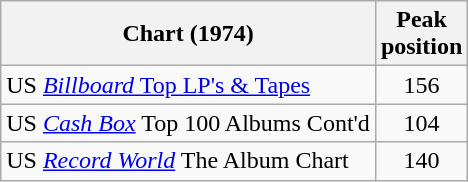<table class="wikitable">
<tr>
<th>Chart (1974)</th>
<th>Peak<br>position</th>
</tr>
<tr>
<td>US <a href='#'><em>Billboard</em> Top LP's & Tapes</a></td>
<td align="center">156</td>
</tr>
<tr>
<td>US <em><a href='#'>Cash Box</a></em> Top 100 Albums Cont'd</td>
<td align="center">104</td>
</tr>
<tr>
<td>US <em><a href='#'>Record World</a></em> The Album Chart</td>
<td align="center">140</td>
</tr>
</table>
